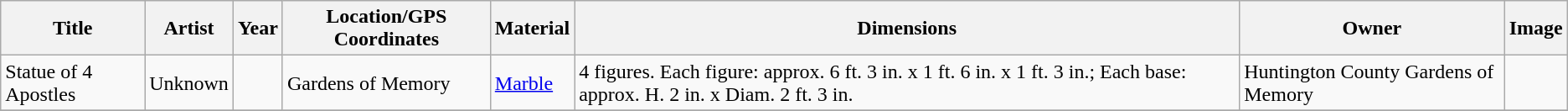<table class="wikitable sortable">
<tr>
<th>Title</th>
<th>Artist</th>
<th>Year</th>
<th>Location/GPS Coordinates</th>
<th>Material</th>
<th>Dimensions</th>
<th>Owner</th>
<th>Image</th>
</tr>
<tr>
<td>Statue of 4 Apostles</td>
<td>Unknown</td>
<td></td>
<td>Gardens of Memory</td>
<td><a href='#'>Marble</a></td>
<td>4 figures. Each figure: approx. 6 ft. 3 in. x 1 ft. 6 in. x 1 ft. 3 in.; Each base: approx. H. 2 in. x Diam. 2 ft. 3 in.</td>
<td>Huntington County Gardens of Memory</td>
<td></td>
</tr>
<tr>
</tr>
</table>
